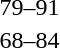<table style="text-align:center">
<tr>
<th width=200></th>
<th width=100></th>
<th width=200></th>
</tr>
<tr>
<td align=right></td>
<td align=center>79–91</td>
<td align=left><strong></strong></td>
</tr>
<tr>
<td align=right></td>
<td align=center>68–84</td>
<td align=left><strong></strong></td>
</tr>
</table>
